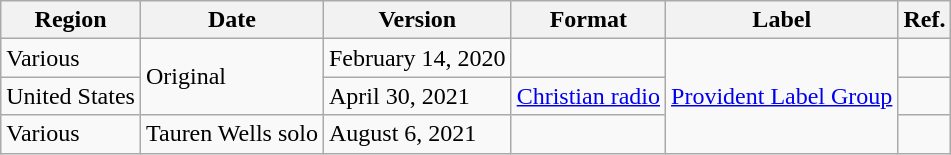<table class="wikitable plainrowheaders">
<tr>
<th scope="col">Region</th>
<th scope="col">Date</th>
<th scope="col">Version</th>
<th scope="col">Format</th>
<th scope="col">Label</th>
<th scope="col">Ref.</th>
</tr>
<tr>
<td>Various</td>
<td rowspan="2">Original<br></td>
<td>February 14, 2020</td>
<td></td>
<td rowspan="3"><a href='#'>Provident Label Group</a></td>
<td></td>
</tr>
<tr>
<td>United States</td>
<td>April 30, 2021</td>
<td><a href='#'>Christian radio</a></td>
<td></td>
</tr>
<tr>
<td>Various</td>
<td>Tauren Wells solo</td>
<td>August 6, 2021</td>
<td></td>
<td></td>
</tr>
</table>
